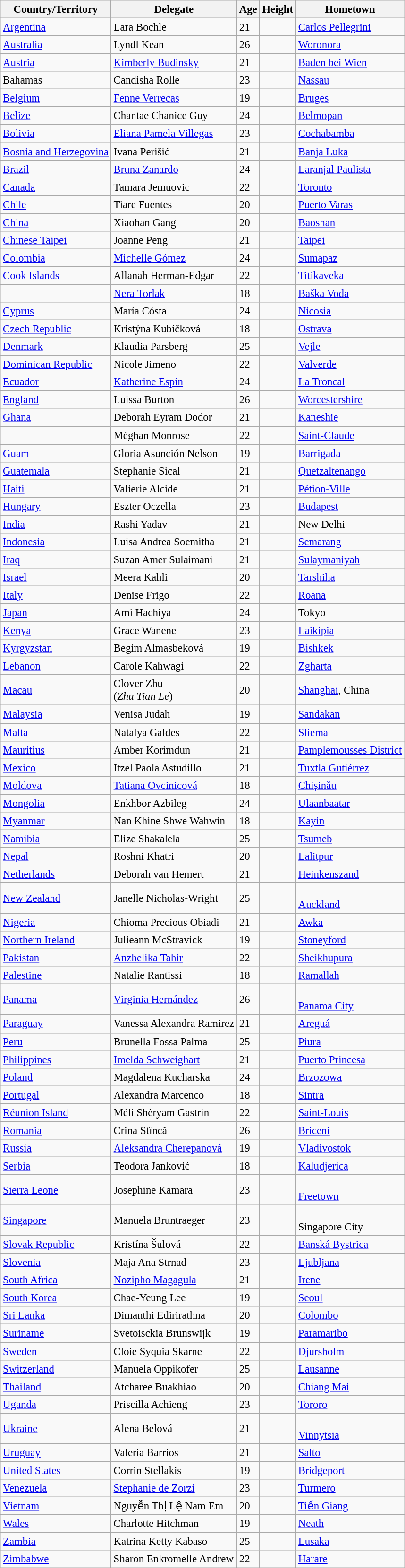<table class="wikitable sortable" style="font-size:95%;">
<tr>
<th>Country/Territory</th>
<th>Delegate</th>
<th>Age</th>
<th>Height</th>
<th>Hometown</th>
</tr>
<tr>
<td> <a href='#'>Argentina</a></td>
<td>Lara Bochle</td>
<td>21</td>
<td></td>
<td><a href='#'>Carlos Pellegrini</a></td>
</tr>
<tr>
<td> <a href='#'>Australia</a></td>
<td>Lyndl Kean</td>
<td>26</td>
<td></td>
<td><a href='#'>Woronora</a></td>
</tr>
<tr>
<td> <a href='#'>Austria</a></td>
<td><a href='#'>Kimberly Budinsky</a></td>
<td>21</td>
<td></td>
<td><a href='#'>Baden bei Wien</a></td>
</tr>
<tr>
<td> Bahamas</td>
<td>Candisha Rolle</td>
<td>23</td>
<td></td>
<td><a href='#'>Nassau</a></td>
</tr>
<tr>
<td> <a href='#'>Belgium</a></td>
<td><a href='#'>Fenne Verrecas</a></td>
<td>19</td>
<td></td>
<td><a href='#'>Bruges</a></td>
</tr>
<tr>
<td> <a href='#'>Belize</a></td>
<td>Chantae Chanice Guy</td>
<td>24</td>
<td></td>
<td><a href='#'>Belmopan</a></td>
</tr>
<tr>
<td> <a href='#'>Bolivia</a></td>
<td><a href='#'>Eliana Pamela Villegas</a></td>
<td>23</td>
<td></td>
<td><a href='#'>Cochabamba</a></td>
</tr>
<tr>
<td> <a href='#'>Bosnia and Herzegovina</a></td>
<td>Ivana Perišić</td>
<td>21</td>
<td></td>
<td><a href='#'>Banja Luka</a></td>
</tr>
<tr>
<td> <a href='#'>Brazil</a></td>
<td><a href='#'>Bruna Zanardo</a></td>
<td>24</td>
<td></td>
<td><a href='#'>Laranjal Paulista</a></td>
</tr>
<tr>
<td> <a href='#'>Canada</a></td>
<td>Tamara Jemuovic</td>
<td>22</td>
<td></td>
<td><a href='#'>Toronto</a></td>
</tr>
<tr>
<td> <a href='#'>Chile</a></td>
<td>Tiare Fuentes</td>
<td>20</td>
<td></td>
<td><a href='#'>Puerto Varas</a></td>
</tr>
<tr>
<td> <a href='#'>China</a></td>
<td>Xiaohan Gang</td>
<td>20</td>
<td></td>
<td><a href='#'>Baoshan</a></td>
</tr>
<tr>
<td> <a href='#'>Chinese Taipei</a></td>
<td>Joanne Peng</td>
<td>21</td>
<td></td>
<td><a href='#'>Taipei</a></td>
</tr>
<tr>
<td> <a href='#'>Colombia</a></td>
<td><a href='#'>Michelle Gómez</a></td>
<td>24</td>
<td></td>
<td><a href='#'>Sumapaz</a></td>
</tr>
<tr>
<td> <a href='#'>Cook Islands</a></td>
<td>Allanah Herman-Edgar</td>
<td>22</td>
<td></td>
<td><a href='#'>Titikaveka</a></td>
</tr>
<tr>
<td></td>
<td><a href='#'>Nera Torlak</a></td>
<td>18</td>
<td></td>
<td><a href='#'>Baška Voda</a></td>
</tr>
<tr>
<td> <a href='#'>Cyprus</a></td>
<td>María Cósta</td>
<td>24</td>
<td></td>
<td><a href='#'>Nicosia</a></td>
</tr>
<tr>
<td> <a href='#'>Czech Republic</a></td>
<td>Kristýna Kubíčková</td>
<td>18</td>
<td></td>
<td><a href='#'>Ostrava</a></td>
</tr>
<tr>
<td> <a href='#'>Denmark</a></td>
<td>Klaudia Parsberg</td>
<td>25</td>
<td></td>
<td><a href='#'>Vejle</a></td>
</tr>
<tr>
<td> <a href='#'>Dominican Republic</a></td>
<td>Nicole Jimeno</td>
<td>22</td>
<td></td>
<td><a href='#'>Valverde</a></td>
</tr>
<tr>
<td> <a href='#'>Ecuador</a></td>
<td><a href='#'>Katherine Espín</a></td>
<td>24</td>
<td></td>
<td><a href='#'>La Troncal</a></td>
</tr>
<tr>
<td> <a href='#'>England</a></td>
<td>Luissa Burton</td>
<td>26</td>
<td></td>
<td><a href='#'>Worcestershire</a></td>
</tr>
<tr>
<td> <a href='#'>Ghana</a></td>
<td>Deborah Eyram Dodor</td>
<td>21</td>
<td></td>
<td><a href='#'>Kaneshie</a></td>
</tr>
<tr>
<td></td>
<td>Méghan Monrose</td>
<td>22</td>
<td></td>
<td><a href='#'>Saint-Claude</a></td>
</tr>
<tr>
<td> <a href='#'>Guam</a></td>
<td>Gloria Asunción Nelson</td>
<td>19</td>
<td></td>
<td><a href='#'>Barrigada</a></td>
</tr>
<tr>
<td> <a href='#'>Guatemala</a></td>
<td>Stephanie Sical</td>
<td>21</td>
<td></td>
<td><a href='#'>Quetzaltenango</a></td>
</tr>
<tr>
<td> <a href='#'>Haiti</a></td>
<td>Valierie Alcide</td>
<td>21</td>
<td></td>
<td><a href='#'>Pétion-Ville</a></td>
</tr>
<tr>
<td> <a href='#'>Hungary</a></td>
<td>Eszter Oczella</td>
<td>23</td>
<td></td>
<td><a href='#'>Budapest</a></td>
</tr>
<tr>
<td> <a href='#'>India</a></td>
<td>Rashi Yadav</td>
<td>21</td>
<td></td>
<td>New Delhi</td>
</tr>
<tr>
<td> <a href='#'>Indonesia</a></td>
<td>Luisa Andrea Soemitha</td>
<td>21</td>
<td></td>
<td><a href='#'>Semarang</a></td>
</tr>
<tr>
<td> <a href='#'>Iraq</a></td>
<td>Suzan Amer Sulaimani</td>
<td>21</td>
<td></td>
<td><a href='#'>Sulaymaniyah</a></td>
</tr>
<tr>
<td> <a href='#'>Israel</a></td>
<td>Meera Kahli</td>
<td>20</td>
<td></td>
<td><a href='#'>Tarshiha</a></td>
</tr>
<tr>
<td> <a href='#'>Italy</a></td>
<td>Denise Frigo</td>
<td>22</td>
<td></td>
<td><a href='#'>Roana</a></td>
</tr>
<tr>
<td> <a href='#'>Japan</a></td>
<td>Ami Hachiya</td>
<td>24</td>
<td></td>
<td>Tokyo</td>
</tr>
<tr>
<td> <a href='#'>Kenya</a></td>
<td>Grace Wanene</td>
<td>23</td>
<td></td>
<td><a href='#'>Laikipia</a></td>
</tr>
<tr>
<td> <a href='#'>Kyrgyzstan</a></td>
<td>Begim Almasbeková</td>
<td>19</td>
<td></td>
<td><a href='#'>Bishkek</a></td>
</tr>
<tr>
<td> <a href='#'>Lebanon</a></td>
<td>Carole Kahwagi</td>
<td>22</td>
<td></td>
<td><a href='#'>Zgharta</a></td>
</tr>
<tr>
<td> <a href='#'>Macau</a></td>
<td>Clover Zhu <br> (<em>Zhu Tian Le</em>)</td>
<td>20</td>
<td></td>
<td><a href='#'>Shanghai</a>, China</td>
</tr>
<tr>
<td> <a href='#'>Malaysia</a></td>
<td>Venisa Judah</td>
<td>19</td>
<td></td>
<td><a href='#'>Sandakan</a></td>
</tr>
<tr>
<td> <a href='#'>Malta</a></td>
<td>Natalya Galdes</td>
<td>22</td>
<td></td>
<td><a href='#'>Sliema</a></td>
</tr>
<tr>
<td> <a href='#'>Mauritius</a></td>
<td>Amber Korimdun</td>
<td>21</td>
<td></td>
<td><a href='#'>Pamplemousses District</a></td>
</tr>
<tr>
<td> <a href='#'>Mexico</a></td>
<td>Itzel Paola Astudillo</td>
<td>21</td>
<td></td>
<td><a href='#'>Tuxtla Gutiérrez</a></td>
</tr>
<tr>
<td> <a href='#'>Moldova</a></td>
<td><a href='#'>Tatiana Ovcinicová</a></td>
<td>18</td>
<td></td>
<td><a href='#'>Chișinău</a></td>
</tr>
<tr>
<td> <a href='#'>Mongolia</a></td>
<td>Enkhbor Azbileg</td>
<td>24</td>
<td></td>
<td><a href='#'>Ulaanbaatar</a></td>
</tr>
<tr>
<td> <a href='#'>Myanmar</a></td>
<td>Nan Khine Shwe Wahwin</td>
<td>18</td>
<td></td>
<td><a href='#'>Kayin</a></td>
</tr>
<tr>
<td> <a href='#'>Namibia</a></td>
<td>Elize Shakalela</td>
<td>25</td>
<td></td>
<td><a href='#'>Tsumeb</a></td>
</tr>
<tr>
<td> <a href='#'>Nepal</a></td>
<td>Roshni Khatri</td>
<td>20</td>
<td></td>
<td><a href='#'>Lalitpur</a></td>
</tr>
<tr>
<td> <a href='#'>Netherlands</a></td>
<td>Deborah van Hemert</td>
<td>21</td>
<td></td>
<td><a href='#'>Heinkenszand</a></td>
</tr>
<tr>
<td> <a href='#'>New Zealand</a></td>
<td>Janelle Nicholas-Wright</td>
<td>25</td>
<td></td>
<td><br><a href='#'>Auckland</a></td>
</tr>
<tr>
<td> <a href='#'>Nigeria</a></td>
<td>Chioma Precious Obiadi</td>
<td>21</td>
<td></td>
<td><a href='#'>Awka</a></td>
</tr>
<tr>
<td> <a href='#'>Northern Ireland</a></td>
<td>Julieann McStravick</td>
<td>19</td>
<td></td>
<td><a href='#'>Stoneyford</a></td>
</tr>
<tr>
<td> <a href='#'>Pakistan</a></td>
<td><a href='#'>Anzhelika Tahir</a></td>
<td>22</td>
<td></td>
<td><a href='#'>Sheikhupura</a></td>
</tr>
<tr>
<td> <a href='#'>Palestine</a></td>
<td>Natalie Rantissi</td>
<td>18</td>
<td></td>
<td><a href='#'>Ramallah</a></td>
</tr>
<tr>
<td> <a href='#'>Panama</a></td>
<td><a href='#'>Virginia Hernández</a></td>
<td>26</td>
<td></td>
<td><br><a href='#'>Panama City</a></td>
</tr>
<tr>
<td> <a href='#'>Paraguay</a></td>
<td>Vanessa Alexandra Ramirez</td>
<td>21</td>
<td></td>
<td><a href='#'>Areguá</a></td>
</tr>
<tr>
<td> <a href='#'>Peru</a></td>
<td>Brunella Fossa Palma</td>
<td>25</td>
<td></td>
<td><a href='#'>Piura</a></td>
</tr>
<tr>
<td> <a href='#'>Philippines</a></td>
<td><a href='#'>Imelda Schweighart</a></td>
<td>21</td>
<td></td>
<td><a href='#'>Puerto Princesa</a></td>
</tr>
<tr>
<td> <a href='#'>Poland</a></td>
<td>Magdalena Kucharska</td>
<td>24</td>
<td></td>
<td><a href='#'>Brzozowa</a></td>
</tr>
<tr>
<td> <a href='#'>Portugal</a></td>
<td>Alexandra Marcenco</td>
<td>18</td>
<td></td>
<td><a href='#'>Sintra</a></td>
</tr>
<tr>
<td> <a href='#'>Réunion Island</a></td>
<td>Méli Shèryam Gastrin</td>
<td>22</td>
<td></td>
<td><a href='#'>Saint-Louis</a></td>
</tr>
<tr>
<td> <a href='#'>Romania</a></td>
<td>Crina Stîncă</td>
<td>26</td>
<td></td>
<td><a href='#'>Briceni</a></td>
</tr>
<tr>
<td> <a href='#'>Russia</a></td>
<td><a href='#'>Aleksandra Cherepanová</a></td>
<td>19</td>
<td></td>
<td><a href='#'>Vladivostok</a></td>
</tr>
<tr>
<td> <a href='#'>Serbia</a></td>
<td>Teodora Janković</td>
<td>18</td>
<td></td>
<td><a href='#'>Kaludjerica</a></td>
</tr>
<tr>
<td> <a href='#'>Sierra Leone</a></td>
<td>Josephine Kamara</td>
<td>23</td>
<td></td>
<td><br><a href='#'>Freetown</a></td>
</tr>
<tr>
<td> <a href='#'>Singapore</a></td>
<td>Manuela Bruntraeger</td>
<td>23</td>
<td></td>
<td><br>Singapore City</td>
</tr>
<tr>
<td> <a href='#'>Slovak Republic</a></td>
<td>Kristína Šulová</td>
<td>22</td>
<td></td>
<td><a href='#'>Banská Bystrica</a></td>
</tr>
<tr>
<td> <a href='#'>Slovenia</a></td>
<td>Maja Ana Strnad</td>
<td>23</td>
<td></td>
<td><a href='#'>Ljubljana</a></td>
</tr>
<tr>
<td> <a href='#'>South Africa</a></td>
<td><a href='#'>Nozipho Magagula</a></td>
<td>21</td>
<td></td>
<td><a href='#'>Irene</a></td>
</tr>
<tr>
<td> <a href='#'>South Korea</a></td>
<td>Chae-Yeung Lee</td>
<td>19</td>
<td></td>
<td><a href='#'>Seoul</a></td>
</tr>
<tr>
<td> <a href='#'>Sri Lanka</a></td>
<td>Dimanthi Edirirathna</td>
<td>20</td>
<td></td>
<td><a href='#'>Colombo</a></td>
</tr>
<tr>
<td> <a href='#'>Suriname</a></td>
<td>Svetoisckia Brunswijk</td>
<td>19</td>
<td></td>
<td><a href='#'>Paramaribo</a></td>
</tr>
<tr>
<td> <a href='#'>Sweden</a></td>
<td>Cloie Syquia Skarne</td>
<td>22</td>
<td></td>
<td><a href='#'>Djursholm</a></td>
</tr>
<tr>
<td> <a href='#'>Switzerland</a></td>
<td>Manuela Oppikofer</td>
<td>25</td>
<td></td>
<td><a href='#'>Lausanne</a></td>
</tr>
<tr>
<td> <a href='#'>Thailand</a></td>
<td>Atcharee Buakhiao</td>
<td>20</td>
<td></td>
<td><a href='#'>Chiang Mai</a></td>
</tr>
<tr>
<td> <a href='#'>Uganda</a></td>
<td>Priscilla Achieng</td>
<td>23</td>
<td></td>
<td><a href='#'>Tororo</a></td>
</tr>
<tr>
<td> <a href='#'>Ukraine</a></td>
<td>Alena Belová</td>
<td>21</td>
<td></td>
<td><br><a href='#'>Vinnytsia</a></td>
</tr>
<tr>
<td> <a href='#'>Uruguay</a></td>
<td>Valeria Barrios</td>
<td>21</td>
<td></td>
<td><a href='#'>Salto</a></td>
</tr>
<tr>
<td> <a href='#'>United States</a></td>
<td>Corrin Stellakis</td>
<td>19</td>
<td></td>
<td><a href='#'>Bridgeport</a></td>
</tr>
<tr>
<td> <a href='#'>Venezuela</a></td>
<td><a href='#'>Stephanie de Zorzi</a></td>
<td>23</td>
<td></td>
<td><a href='#'>Turmero</a></td>
</tr>
<tr>
<td> <a href='#'>Vietnam</a></td>
<td>Nguyễn Thị Lệ Nam Em</td>
<td>20</td>
<td></td>
<td><a href='#'>Tiền Giang</a></td>
</tr>
<tr>
<td> <a href='#'>Wales</a></td>
<td>Charlotte Hitchman</td>
<td>19</td>
<td></td>
<td><a href='#'>Neath</a></td>
</tr>
<tr>
<td> <a href='#'>Zambia</a></td>
<td>Katrina Ketty Kabaso</td>
<td>25</td>
<td></td>
<td><a href='#'>Lusaka</a></td>
</tr>
<tr>
<td> <a href='#'>Zimbabwe</a></td>
<td>Sharon Enkromelle Andrew</td>
<td>22</td>
<td></td>
<td><a href='#'>Harare</a></td>
</tr>
</table>
